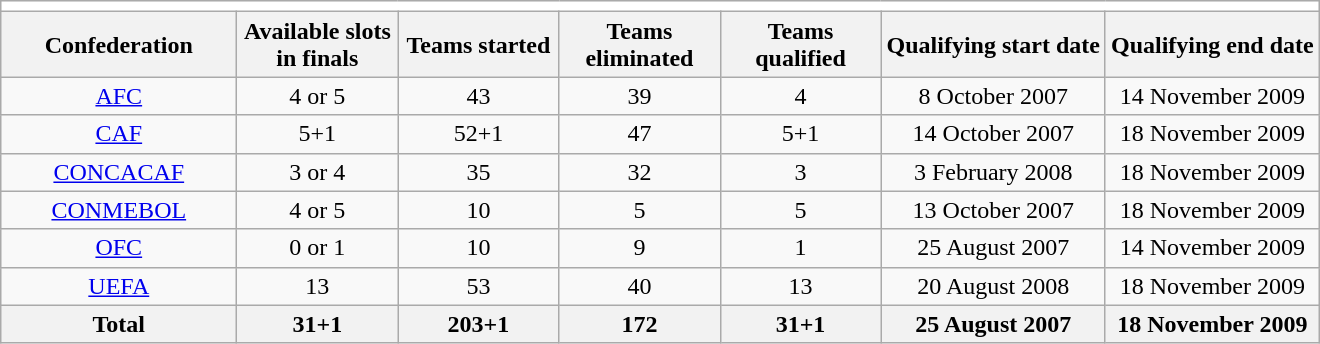<table class="wikitable" style="text-align:center">
<tr>
<td colspan=9 style="background:white"></td>
</tr>
<tr>
<th width=150>Confederation</th>
<th width=100>Available slots in finals</th>
<th width=100>Teams started</th>
<th width=100>Teams eliminated</th>
<th width=100>Teams qualified</th>
<th>Qualifying start date</th>
<th>Qualifying end date</th>
</tr>
<tr>
<td><a href='#'>AFC</a></td>
<td>4 or 5</td>
<td>43</td>
<td>39</td>
<td>4</td>
<td>8 October 2007</td>
<td>14 November 2009</td>
</tr>
<tr>
<td><a href='#'>CAF</a></td>
<td>5+1</td>
<td>52+1</td>
<td>47</td>
<td>5+1</td>
<td>14 October 2007</td>
<td>18 November 2009</td>
</tr>
<tr>
<td><a href='#'>CONCACAF</a></td>
<td>3 or 4</td>
<td>35</td>
<td>32</td>
<td>3</td>
<td>3 February 2008</td>
<td>18 November 2009</td>
</tr>
<tr>
<td><a href='#'>CONMEBOL</a></td>
<td>4 or 5</td>
<td>10</td>
<td>5</td>
<td>5</td>
<td>13 October 2007</td>
<td>18 November 2009</td>
</tr>
<tr>
<td><a href='#'>OFC</a></td>
<td>0 or 1</td>
<td>10</td>
<td>9</td>
<td>1</td>
<td>25 August 2007</td>
<td>14 November 2009</td>
</tr>
<tr>
<td><a href='#'>UEFA</a></td>
<td>13</td>
<td>53</td>
<td>40</td>
<td>13</td>
<td>20 August 2008</td>
<td>18 November 2009</td>
</tr>
<tr>
<th>Total</th>
<th>31+1</th>
<th>203+1</th>
<th>172</th>
<th>31+1</th>
<th>25 August 2007</th>
<th>18 November 2009</th>
</tr>
</table>
